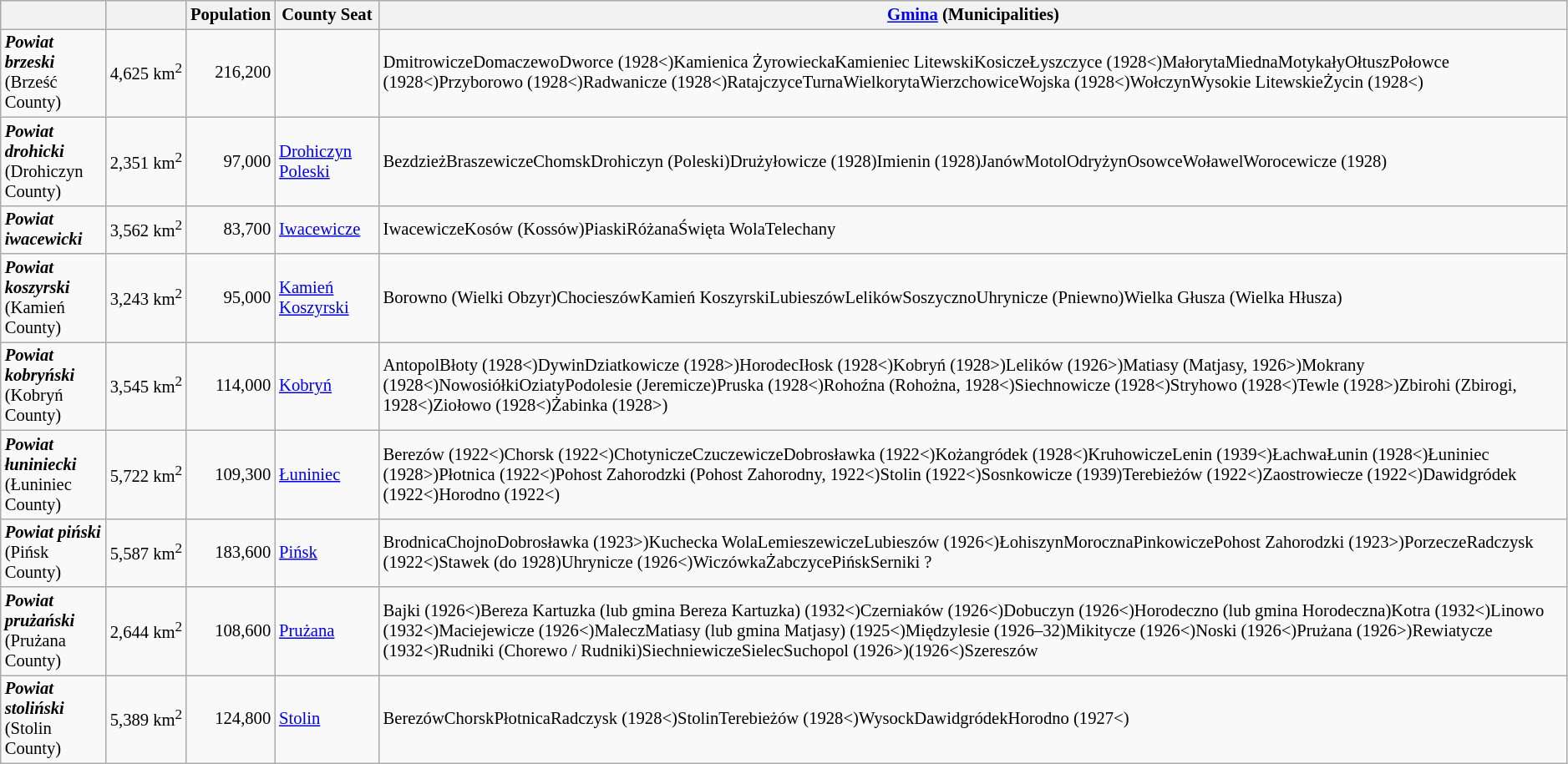<table class="wikitable" width="99%" style="font-size:86%;">
<tr>
<th></th>
<th></th>
<th>Population</th>
<th>County Seat</th>
<th><a href='#'>Gmina</a> (Municipalities)</th>
</tr>
<tr>
<td><strong><em>Powiat brzeski</em></strong> <br> (Brześć County)</td>
<td align="right">4,625 km<sup>2</sup></td>
<td align="right">216,200</td>
<td></td>
<td>DmitrowiczeDomaczewoDworce (1928<)Kamienica ŻyrowieckaKamieniec LitewskiKosiczeŁyszczyce (1928<)MałorytaMiednaMotykałyOłtuszPołowce (1928<)Przyborowo (1928<)Radwanicze (1928<)RatajczyceTurnaWielkorytaWierzchowiceWojska (1928<)WołczynWysokie LitewskieŻycin (1928<)</td>
</tr>
<tr>
<td><strong><em>Powiat drohicki</em></strong> <br> (Drohiczyn County)</td>
<td align="right">2,351 km<sup>2</sup></td>
<td align="right">97,000</td>
<td><a href='#'>Drohiczyn Poleski</a></td>
<td>BezdzieżBraszewiczeChomskDrohiczyn (Poleski)Drużyłowicze (1928)Imienin (1928)JanówMotolOdryżynOsowceWoławelWorocewicze (1928)</td>
</tr>
<tr>
<td><strong><em>Powiat iwacewicki</em></strong> <br> </td>
<td align="right">3,562 km<sup>2</sup></td>
<td align="right">83,700</td>
<td><a href='#'>Iwacewicze</a></td>
<td>IwacewiczeKosów (Kossów)PiaskiRóżanaŚwięta WolaTelechany</td>
</tr>
<tr>
<td><strong><em>Powiat koszyrski</em></strong> <br> (Kamień County)</td>
<td align="right">3,243 km<sup>2</sup></td>
<td align="right">95,000</td>
<td><a href='#'>Kamień Koszyrski</a></td>
<td>Borowno (Wielki Obzyr)ChocieszówKamień KoszyrskiLubieszówLelikówSoszycznoUhrynicze (Pniewno)Wielka Głusza (Wielka Hłusza)</td>
</tr>
<tr>
<td><strong><em>Powiat kobryński</em></strong> <br> (Kobryń County)</td>
<td align="right">3,545 km<sup>2</sup></td>
<td align="right">114,000</td>
<td><a href='#'>Kobryń</a></td>
<td>AntopolBłoty (1928<)DywinDziatkowicze (1928>)HorodecIłosk (1928<)Kobryń (1928>)Lelików (1926>)Matiasy (Matjasy, 1926>)Mokrany (1928<)NowosiółkiOziatyPodolesie (Jeremicze)Pruska (1928<)Rohoźna (Rohożna, 1928<)Siechnowicze (1928<)Stryhowo (1928<)Tewle (1928>)Zbirohi (Zbirogi, 1928<)Ziołowo (1928<)Żabinka (1928>)</td>
</tr>
<tr>
<td><strong><em>Powiat łuniniecki</em></strong> <br> (Łuniniec County)</td>
<td align="right">5,722 km<sup>2</sup></td>
<td align="right">109,300</td>
<td><a href='#'>Łuniniec</a></td>
<td>Berezów (1922<)Chorsk (1922<)ChotyniczeCzuczewiczeDobrosławka (1922<)Kożangródek (1928<)KruhowiczeLenin (1939<)ŁachwaŁunin (1928<)Łuniniec (1928>)Płotnica (1922<)Pohost Zahorodzki (Pohost Zahorodny, 1922<)Stolin (1922<)Sosnkowicze (1939)Terebieżów (1922<)Zaostrowiecze (1922<)Dawidgródek (1922<)Horodno (1922<)</td>
</tr>
<tr>
<td><strong><em>Powiat piński</em></strong> <br> (Pińsk County)</td>
<td align="right">5,587 km<sup>2</sup></td>
<td align="right">183,600</td>
<td><a href='#'>Pińsk</a></td>
<td>BrodnicaChojnoDobrosławka (1923>)Kuchecka WolaLemieszewiczeLubieszów (1926<)ŁohiszynMorocznaPinkowiczePohost Zahorodzki (1923>)PorzeczeRadczysk (1922<)Stawek (do 1928)Uhrynicze (1926<)WiczówkaŻabczycePińskSerniki ?</td>
</tr>
<tr>
<td><strong><em>Powiat prużański</em></strong> <br> (Prużana County)</td>
<td align="right">2,644 km<sup>2</sup></td>
<td align="right">108,600</td>
<td><a href='#'>Prużana</a></td>
<td>Bajki (1926<)Bereza Kartuzka (lub gmina Bereza Kartuzka) (1932<)Czerniaków (1926<)Dobuczyn (1926<)Horodeczno (lub gmina Horodeczna)Kotra (1932<)Linowo (1932<)Maciejewicze (1926<)MaleczMatiasy (lub gmina Matjasy) (1925<)Międzylesie (1926–32)Mikitycze (1926<)Noski (1926<)Prużana (1926>)Rewiatycze (1932<)Rudniki (Chorewo / Rudniki)SiechniewiczeSielecSuchopol (1926>)(1926<)Szereszów</td>
</tr>
<tr>
<td><strong><em>Powiat stoliński</em></strong> <br> (Stolin County)</td>
<td align="right">5,389 km<sup>2</sup></td>
<td align="right">124,800</td>
<td><a href='#'>Stolin</a></td>
<td>BerezówChorskPłotnicaRadczysk (1928<)StolinTerebieżów (1928<)WysockDawidgródekHorodno (1927<)</td>
</tr>
</table>
